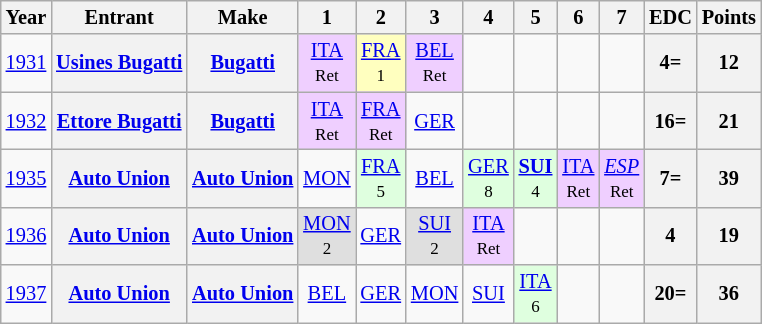<table class="wikitable" style="text-align:center; font-size:85%">
<tr>
<th>Year</th>
<th>Entrant</th>
<th>Make</th>
<th>1</th>
<th>2</th>
<th>3</th>
<th>4</th>
<th>5</th>
<th>6</th>
<th>7</th>
<th>EDC</th>
<th>Points</th>
</tr>
<tr>
<td><a href='#'>1931</a></td>
<th nowrap><a href='#'>Usines Bugatti</a></th>
<th nowrap><a href='#'>Bugatti</a></th>
<td style="background:#efcfff;"><a href='#'>ITA</a><br><small>Ret</small></td>
<td style="background:#ffffbf;"><a href='#'>FRA</a><br><small>1</small></td>
<td style="background:#efcfff;"><a href='#'>BEL</a><br><small>Ret</small></td>
<td></td>
<td></td>
<td></td>
<td></td>
<th>4=</th>
<th>12</th>
</tr>
<tr>
<td><a href='#'>1932</a></td>
<th nowrap><a href='#'>Ettore Bugatti</a></th>
<th nowrap><a href='#'>Bugatti</a></th>
<td style="background:#efcfff;"><a href='#'>ITA</a><br><small>Ret</small></td>
<td style="background:#efcfff;"><a href='#'>FRA</a><br><small>Ret</small></td>
<td><a href='#'>GER</a><br><small></small></td>
<td></td>
<td></td>
<td></td>
<td></td>
<th>16=</th>
<th>21</th>
</tr>
<tr>
<td><a href='#'>1935</a></td>
<th nowrap><a href='#'>Auto Union</a></th>
<th nowrap><a href='#'>Auto Union</a></th>
<td><a href='#'>MON</a><br><small></small></td>
<td style="background:#dfffdf;"><a href='#'>FRA</a><br><small>5</small></td>
<td><a href='#'>BEL</a><br><small></small></td>
<td style="background:#dfffdf;"><a href='#'>GER</a><br><small>8</small></td>
<td style="background:#dfffdf;"><strong><a href='#'>SUI</a></strong><br><small>4</small></td>
<td style="background:#efcfff;"><a href='#'>ITA</a><br><small>Ret</small></td>
<td style="background:#efcfff;"><a href='#'><em>ESP</em></a><br><small>Ret</small></td>
<th>7=</th>
<th>39</th>
</tr>
<tr>
<td><a href='#'>1936</a></td>
<th nowrap><a href='#'>Auto Union</a></th>
<th nowrap><a href='#'>Auto Union</a></th>
<td style="background:#dfdfdf;"><a href='#'>MON</a><br><small>2</small></td>
<td><a href='#'>GER</a><br><small></small></td>
<td style="background:#dfdfdf;"><a href='#'>SUI</a><br><small>2</small></td>
<td style="background:#efcfff;"><a href='#'>ITA</a><br><small>Ret</small></td>
<td></td>
<td></td>
<td></td>
<th>4</th>
<th>19</th>
</tr>
<tr>
<td><a href='#'>1937</a></td>
<th nowrap><a href='#'>Auto Union</a></th>
<th nowrap><a href='#'>Auto Union</a></th>
<td><a href='#'>BEL</a><br><small></small></td>
<td><a href='#'>GER</a><br><small></small></td>
<td><a href='#'>MON</a><br><small></small></td>
<td><a href='#'>SUI</a><br><small></small></td>
<td style="background:#dfffdf;"><a href='#'>ITA</a><br><small>6</small></td>
<td></td>
<td></td>
<th>20=</th>
<th>36</th>
</tr>
</table>
